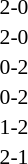<table style="width:50%;" cellspacing="1">
<tr>
<th width=15%></th>
<th width=10%></th>
<th width=15%></th>
</tr>
<tr>
</tr>
<tr style=font-size:90%>
<td align=right></td>
<td align=center>2-0</td>
<td></td>
</tr>
<tr style=font-size:90%>
<td align=right></td>
<td align=center>2-0</td>
<td></td>
</tr>
<tr style=font-size:90%>
<td align=right></td>
<td align=center>0-2</td>
<td></td>
</tr>
<tr style=font-size:90%>
<td align=right></td>
<td align=center>0-2</td>
<td></td>
</tr>
<tr style=font-size:90%>
<td align=right></td>
<td align=center>1-2</td>
<td></td>
</tr>
<tr style=font-size:90%>
<td align=right></td>
<td align=center>2-1</td>
<td></td>
</tr>
</table>
